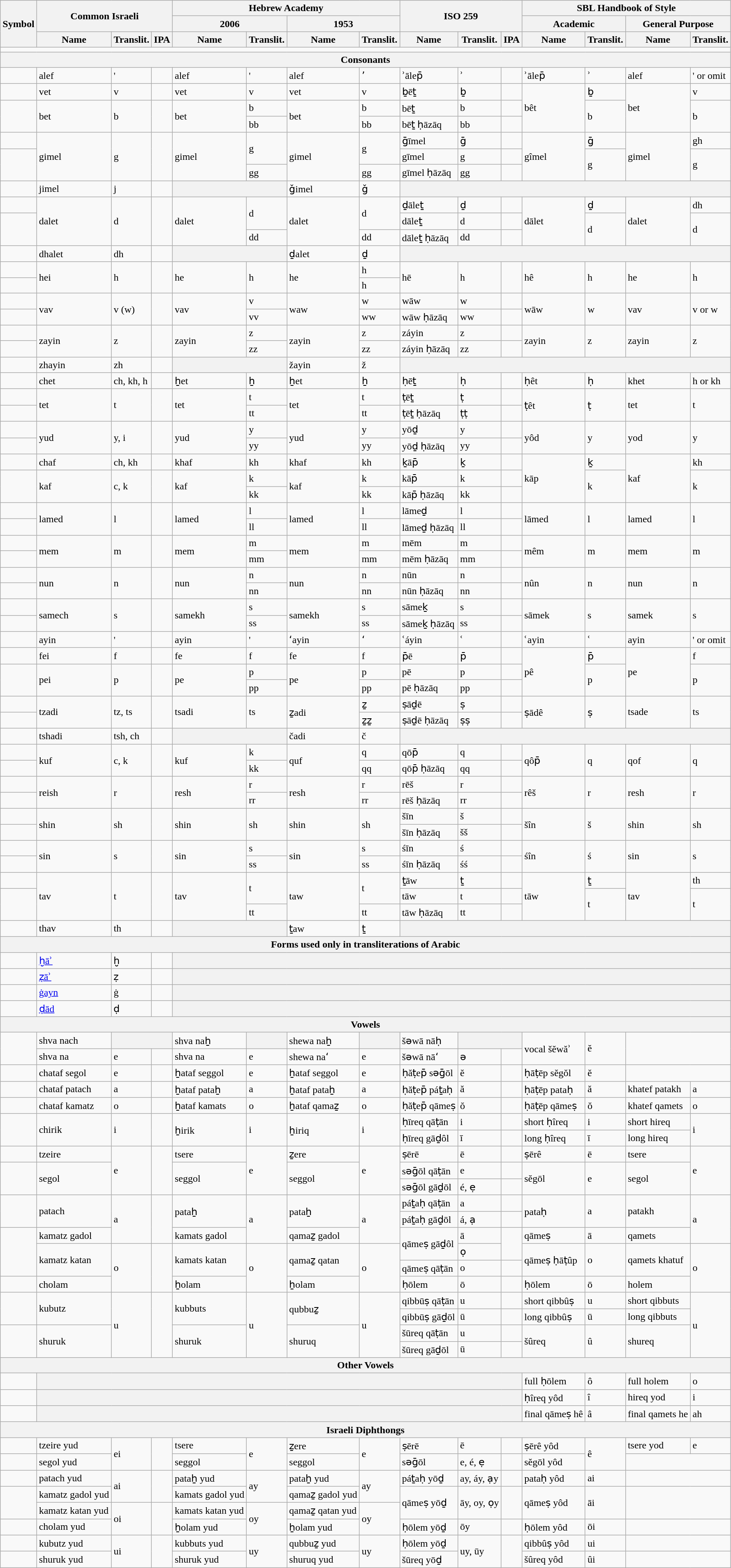<table class="wikitable sticky-header-multi sortable" >
<tr>
<th rowspan="3" class=unsortable>Symbol</th>
<th colspan="3" rowspan="2" class=unsortable>Common Israeli</th>
<th colspan="4" class=unsortable>Hebrew Academy</th>
<th colspan="3" rowspan="2" class=unsortable>ISO 259</th>
<th colspan="4" class=unsortable>SBL Handbook of Style</th>
</tr>
<tr>
<th colspan="2" class=unsortable>2006</th>
<th colspan="2" class=unsortable>1953</th>
<th colspan="2" class=unsortable>Academic</th>
<th colspan="2" class=unsortable>General Purpose</th>
</tr>
<tr>
<th class=unsortable>Name</th>
<th class=unsortable>Translit.</th>
<th class=unsortable>IPA</th>
<th class=unsortable>Name</th>
<th class=unsortable>Translit.</th>
<th class=unsortable>Name</th>
<th class=unsortable>Translit.</th>
<th class=unsortable>Name</th>
<th class=unsortable>Translit.</th>
<th class=unsortable>IPA</th>
<th class=unsortable>Name</th>
<th class=unsortable>Translit.</th>
<th class=unsortable>Name</th>
<th class=unsortable>Translit.</th>
</tr>
<tr>
<td colspan="15"></td>
</tr>
<tr>
<th colspan="15">Consonants</th>
</tr>
<tr>
<td align="center"><span><a href='#'></a></span></td>
<td>alef</td>
<td>'</td>
<td></td>
<td>alef</td>
<td>'</td>
<td>alef</td>
<td>ʼ</td>
<td>ʾālep̄</td>
<td>ʾ</td>
<td></td>
<td>ʾālep̄</td>
<td>ʾ</td>
<td>alef</td>
<td>' or omit</td>
</tr>
<tr>
<td align="center"><span><a href='#'></a></span></td>
<td>vet</td>
<td>v</td>
<td></td>
<td>vet</td>
<td>v</td>
<td>vet</td>
<td>v</td>
<td>ḇēṯ</td>
<td>ḇ</td>
<td></td>
<td rowspan="3">bêt</td>
<td>ḇ</td>
<td rowspan="3">bet</td>
<td>v</td>
</tr>
<tr>
<td align="center" style="font-size: 200%; line-height:1em" rowspan="2"></td>
<td rowspan="2">bet</td>
<td rowspan="2">b</td>
<td rowspan="2"></td>
<td rowspan="2">bet</td>
<td>b</td>
<td rowspan="2">bet</td>
<td>b</td>
<td>bēṯ</td>
<td>b</td>
<td></td>
<td rowspan="2">b</td>
<td rowspan="2">b</td>
</tr>
<tr>
<td>bb</td>
<td>bb</td>
<td>bēṯ ḥāzāq</td>
<td>bb</td>
<td></td>
</tr>
<tr>
<td align="center"><span><a href='#'></a></span></td>
<td rowspan="3">gimel</td>
<td rowspan="3">g</td>
<td rowspan="3"></td>
<td rowspan="3">gimel</td>
<td rowspan="2">g</td>
<td rowspan="3">gimel</td>
<td rowspan="2">g</td>
<td>ḡīmel</td>
<td>ḡ</td>
<td></td>
<td rowspan="3">gîmel</td>
<td>ḡ</td>
<td rowspan="3">gimel</td>
<td>gh</td>
</tr>
<tr>
<td align="center" style="font-size: 200%; line-height:1em" rowspan="2"></td>
<td>gīmel</td>
<td>g</td>
<td></td>
<td rowspan="2">g</td>
<td rowspan="2">g</td>
</tr>
<tr>
<td>gg</td>
<td>gg</td>
<td>gīmel ḥāzāq</td>
<td>gg</td>
<td></td>
</tr>
<tr>
<td align="center"><span></span></td>
<td>jimel</td>
<td>j</td>
<td></td>
<th colspan="2"> </th>
<td>ǧimel</td>
<td>ǧ</td>
<th colspan="7"> </th>
</tr>
<tr>
<td align="center"><span><a href='#'></a></span></td>
<td rowspan="3">dalet</td>
<td rowspan="3">d</td>
<td rowspan="3"></td>
<td rowspan="3">dalet</td>
<td rowspan="2">d</td>
<td rowspan="3">dalet</td>
<td rowspan="2">d</td>
<td>ḏāleṯ</td>
<td>ḏ</td>
<td></td>
<td rowspan="3">dālet</td>
<td>ḏ</td>
<td rowspan="3">dalet</td>
<td>dh</td>
</tr>
<tr>
<td align="center" style="font-size: 200%; line-height:1em" rowspan="2"></td>
<td>dāleṯ</td>
<td>d</td>
<td></td>
<td rowspan="2">d</td>
<td rowspan="2">d</td>
</tr>
<tr>
<td>dd</td>
<td>dd</td>
<td>dāleṯ ḥāzāq</td>
<td>dd</td>
<td></td>
</tr>
<tr>
<td align="center"><span></span></td>
<td>dhalet</td>
<td>dh</td>
<td></td>
<th colspan="2"> </th>
<td>ḏalet</td>
<td>ḏ</td>
<th colspan="7"> </th>
</tr>
<tr>
<td align="center"><span><a href='#'></a></span></td>
<td rowspan="2">hei</td>
<td rowspan="2">h</td>
<td rowspan="2"></td>
<td rowspan="2">he</td>
<td rowspan="2">h</td>
<td rowspan="2">he</td>
<td>h</td>
<td rowspan="2">hē</td>
<td rowspan="2">h</td>
<td rowspan="2"></td>
<td rowspan="2">hê</td>
<td rowspan="2">h</td>
<td rowspan="2">he</td>
<td rowspan="2">h</td>
</tr>
<tr>
<td align="center"><span></span></td>
<td>h</td>
</tr>
<tr>
<td align="center"><span><a href='#'></a></span></td>
<td rowspan="2">vav</td>
<td rowspan="2">v (w)</td>
<td rowspan="2"></td>
<td rowspan="2">vav</td>
<td>v</td>
<td rowspan="2">waw</td>
<td>w</td>
<td>wāw</td>
<td>w</td>
<td></td>
<td rowspan="2">wāw</td>
<td rowspan="2">w</td>
<td rowspan="2">vav</td>
<td rowspan="2">v or w</td>
</tr>
<tr>
<td align="center"><span></span></td>
<td>vv</td>
<td>ww</td>
<td>wāw ḥāzāq</td>
<td>ww</td>
<td></td>
</tr>
<tr>
<td align="center"><span><a href='#'></a></span></td>
<td rowspan="2">zayin</td>
<td rowspan="2">z</td>
<td rowspan="2"></td>
<td rowspan="2">zayin</td>
<td>z</td>
<td rowspan="2">zayin</td>
<td>z</td>
<td>záyin</td>
<td>z</td>
<td></td>
<td rowspan="2">zayin</td>
<td rowspan="2">z</td>
<td rowspan="2">zayin</td>
<td rowspan="2">z</td>
</tr>
<tr>
<td align="center"><span></span></td>
<td>zz</td>
<td>zz</td>
<td>záyin ḥāzāq</td>
<td>zz</td>
<td></td>
</tr>
<tr>
<td align="center"><span></span></td>
<td>zhayin</td>
<td>zh</td>
<td></td>
<th colspan="2"> </th>
<td>žayin</td>
<td>ž</td>
<th colspan="7"> </th>
</tr>
<tr>
<td align="center"><span><a href='#'></a></span></td>
<td>chet</td>
<td>ch, kh, h</td>
<td></td>
<td>ẖet</td>
<td>ẖ</td>
<td>ẖet</td>
<td>ẖ</td>
<td>ḥēṯ</td>
<td>ḥ</td>
<td></td>
<td>ḥêt</td>
<td>ḥ</td>
<td>khet</td>
<td>h or kh</td>
</tr>
<tr>
<td align="center"><span><a href='#'></a></span></td>
<td rowspan="2">tet</td>
<td rowspan="2">t</td>
<td rowspan="2"></td>
<td rowspan="2">tet</td>
<td>t</td>
<td rowspan="2">tet</td>
<td>t</td>
<td>ṭēṯ</td>
<td>ṭ</td>
<td></td>
<td rowspan="2">ṭêt</td>
<td rowspan="2">ṭ</td>
<td rowspan="2">tet</td>
<td rowspan="2">t</td>
</tr>
<tr>
<td align="center"><span></span></td>
<td>tt</td>
<td>tt</td>
<td>ṭēṯ ḥāzāq</td>
<td>ṭṭ</td>
<td></td>
</tr>
<tr>
<td align="center"><span><a href='#'></a></span></td>
<td rowspan="2">yud</td>
<td rowspan="2">y, i</td>
<td rowspan="2"></td>
<td rowspan="2">yud</td>
<td>y</td>
<td rowspan="2">yud</td>
<td>y</td>
<td>yōḏ</td>
<td>y</td>
<td></td>
<td rowspan="2">yôd</td>
<td rowspan="2">y</td>
<td rowspan="2">yod</td>
<td rowspan="2">y</td>
</tr>
<tr>
<td align="center"><span></span></td>
<td>yy</td>
<td>yy</td>
<td>yōḏ ḥāzāq</td>
<td>yy</td>
<td></td>
</tr>
<tr>
<td align="center"><span><a href='#'></a></span></td>
<td>chaf</td>
<td>ch, kh</td>
<td></td>
<td>khaf</td>
<td>kh</td>
<td>khaf</td>
<td>kh</td>
<td>ḵāp̄</td>
<td>ḵ</td>
<td></td>
<td rowspan="3">kāp</td>
<td>ḵ</td>
<td rowspan="3">kaf</td>
<td>kh</td>
</tr>
<tr>
<td align="center" style="font-size: 200%; line-height:1em" rowspan="2"></td>
<td rowspan="2">kaf</td>
<td rowspan="2">c, k</td>
<td rowspan="2"></td>
<td rowspan="2">kaf</td>
<td>k</td>
<td rowspan="2">kaf</td>
<td>k</td>
<td>kāp̄</td>
<td>k</td>
<td></td>
<td rowspan="2">k</td>
<td rowspan="2">k</td>
</tr>
<tr>
<td>kk</td>
<td>kk</td>
<td>kāp̄ ḥāzāq</td>
<td>kk</td>
<td></td>
</tr>
<tr>
<td align="center"><span><a href='#'></a></span></td>
<td rowspan="2">lamed</td>
<td rowspan="2">l</td>
<td rowspan="2"></td>
<td rowspan="2">lamed</td>
<td>l</td>
<td rowspan="2">lamed</td>
<td>l</td>
<td>lāmeḏ</td>
<td>l</td>
<td></td>
<td rowspan="2">lāmed</td>
<td rowspan="2">l</td>
<td rowspan="2">lamed</td>
<td rowspan="2">l</td>
</tr>
<tr>
<td align="center"><span></span></td>
<td>ll</td>
<td>ll</td>
<td>lāmeḏ ḥāzāq</td>
<td>ll</td>
<td></td>
</tr>
<tr>
<td align="center"><span><a href='#'></a></span></td>
<td rowspan="2">mem</td>
<td rowspan="2">m</td>
<td rowspan="2"></td>
<td rowspan="2">mem</td>
<td>m</td>
<td rowspan="2">mem</td>
<td>m</td>
<td>mēm</td>
<td>m</td>
<td></td>
<td rowspan="2">mêm</td>
<td rowspan="2">m</td>
<td rowspan="2">mem</td>
<td rowspan="2">m</td>
</tr>
<tr>
<td align="center"><span></span></td>
<td>mm</td>
<td>mm</td>
<td>mēm ḥāzāq</td>
<td>mm</td>
<td></td>
</tr>
<tr>
<td align="center"><span><a href='#'></a></span></td>
<td rowspan="2">nun</td>
<td rowspan="2">n</td>
<td rowspan="2"></td>
<td rowspan="2">nun</td>
<td>n</td>
<td rowspan="2">nun</td>
<td>n</td>
<td>nūn</td>
<td>n</td>
<td></td>
<td rowspan="2">nûn</td>
<td rowspan="2">n</td>
<td rowspan="2">nun</td>
<td rowspan="2">n</td>
</tr>
<tr>
<td align="center"><span></span></td>
<td>nn</td>
<td>nn</td>
<td>nūn ḥāzāq</td>
<td>nn</td>
<td></td>
</tr>
<tr>
<td align="center"><span><a href='#'></a></span></td>
<td rowspan="2">samech</td>
<td rowspan="2">s</td>
<td rowspan="2"></td>
<td rowspan="2">samekh</td>
<td>s</td>
<td rowspan="2">samekh</td>
<td>s</td>
<td>sāmeḵ</td>
<td>s</td>
<td></td>
<td rowspan="2">sāmek</td>
<td rowspan="2">s</td>
<td rowspan="2">samek</td>
<td rowspan="2">s</td>
</tr>
<tr>
<td align="center"><span></span></td>
<td>ss</td>
<td>ss</td>
<td>sāmeḵ ḥāzāq</td>
<td>ss</td>
<td></td>
</tr>
<tr>
<td align="center"><span><a href='#'></a></span></td>
<td>ayin</td>
<td>'</td>
<td></td>
<td>ayin</td>
<td>'</td>
<td>ʻayin</td>
<td>ʻ</td>
<td>ʿáyin</td>
<td>ʿ</td>
<td></td>
<td>ʿayin</td>
<td>ʿ</td>
<td>ayin</td>
<td>' or omit</td>
</tr>
<tr>
<td align="center"><span><a href='#'></a></span></td>
<td>fei</td>
<td>f</td>
<td></td>
<td>fe</td>
<td>f</td>
<td>fe</td>
<td>f</td>
<td>p̄ē</td>
<td>p̄</td>
<td></td>
<td rowspan="3">pê</td>
<td>p̄</td>
<td rowspan="3">pe</td>
<td>f</td>
</tr>
<tr>
<td align="center" rowspan="2"><span></span></td>
<td rowspan="2">pei</td>
<td rowspan="2">p</td>
<td rowspan="2"></td>
<td rowspan="2">pe</td>
<td>p</td>
<td rowspan="2">pe</td>
<td>p</td>
<td>pē</td>
<td>p</td>
<td></td>
<td rowspan="2">p</td>
<td rowspan="2">p</td>
</tr>
<tr>
<td>pp</td>
<td>pp</td>
<td>pē ḥāzāq</td>
<td>pp</td>
<td></td>
</tr>
<tr>
<td align="center"><span><a href='#'></a></span></td>
<td rowspan="2">tzadi</td>
<td rowspan="2">tz, ts</td>
<td rowspan="2"></td>
<td rowspan="2">tsadi</td>
<td rowspan="2">ts</td>
<td rowspan="2">ẕadi</td>
<td>ẕ</td>
<td>ṣāḏē</td>
<td>ṣ</td>
<td></td>
<td rowspan="2">ṣādê</td>
<td rowspan="2">ṣ</td>
<td rowspan="2">tsade</td>
<td rowspan="2">ts</td>
</tr>
<tr>
<td align="center"><span></span></td>
<td>ẕẕ</td>
<td>ṣāḏē ḥāzāq</td>
<td>ṣṣ</td>
<td></td>
</tr>
<tr>
<td align="center"><span></span></td>
<td>tshadi</td>
<td>tsh, ch</td>
<td></td>
<th colspan="2"> </th>
<td>čadi</td>
<td>č</td>
<th colspan="7"> </th>
</tr>
<tr>
<td align="center"><span><a href='#'></a></span></td>
<td rowspan="2">kuf</td>
<td rowspan="2">c, k</td>
<td rowspan="2"></td>
<td rowspan="2">kuf</td>
<td>k</td>
<td rowspan="2">quf</td>
<td>q</td>
<td>qōp̄</td>
<td>q</td>
<td></td>
<td rowspan="2">qôp̄</td>
<td rowspan="2">q</td>
<td rowspan="2">qof</td>
<td rowspan="2">q</td>
</tr>
<tr>
<td align="center"><span></span></td>
<td>kk</td>
<td>qq</td>
<td>qōp̄ ḥāzāq</td>
<td>qq</td>
<td></td>
</tr>
<tr>
<td align="center"><span><a href='#'></a></span></td>
<td rowspan="2">reish</td>
<td rowspan="2">r</td>
<td rowspan="2"></td>
<td rowspan="2">resh</td>
<td>r</td>
<td rowspan="2">resh</td>
<td>r</td>
<td>rēš</td>
<td>r</td>
<td></td>
<td rowspan="2">rêš</td>
<td rowspan="2">r</td>
<td rowspan="2">resh</td>
<td rowspan="2">r</td>
</tr>
<tr>
<td align="center"><span></span></td>
<td>rr</td>
<td>rr</td>
<td>rēš ḥāzāq</td>
<td>rr</td>
<td></td>
</tr>
<tr>
<td align="center"><span><a href='#'></a></span></td>
<td rowspan="2">shin</td>
<td rowspan="2">sh</td>
<td rowspan="2"></td>
<td rowspan="2">shin</td>
<td rowspan="2">sh</td>
<td rowspan="2">shin</td>
<td rowspan="2">sh</td>
<td>šīn</td>
<td>š</td>
<td></td>
<td rowspan="2">šîn</td>
<td rowspan="2">š</td>
<td rowspan="2">shin</td>
<td rowspan="2">sh</td>
</tr>
<tr>
<td align="center"><span></span></td>
<td>šīn ḥāzāq</td>
<td>šš</td>
<td></td>
</tr>
<tr>
<td align="center"><span></span></td>
<td rowspan="2">sin</td>
<td rowspan="2">s</td>
<td rowspan="2"></td>
<td rowspan="2">sin</td>
<td>s</td>
<td rowspan="2">sin</td>
<td>s</td>
<td>śīn</td>
<td>ś</td>
<td></td>
<td rowspan="2">śîn</td>
<td rowspan="2">ś</td>
<td rowspan="2">sin</td>
<td rowspan="2">s</td>
</tr>
<tr>
<td align="center"><span></span></td>
<td>ss</td>
<td>ss</td>
<td>śīn ḥāzāq</td>
<td>śś</td>
<td></td>
</tr>
<tr>
<td align="center"><span><a href='#'></a></span></td>
<td rowspan="3">tav</td>
<td rowspan="3">t</td>
<td rowspan="3"></td>
<td rowspan="3">tav</td>
<td rowspan="2">t</td>
<td rowspan="3">taw</td>
<td rowspan="2">t</td>
<td>ṯāw</td>
<td>ṯ</td>
<td></td>
<td rowspan="3">tāw</td>
<td>ṯ</td>
<td rowspan="3">tav</td>
<td>th</td>
</tr>
<tr>
<td align="center" style="font-size: 200%; line-height:1em" rowspan="2"></td>
<td>tāw</td>
<td>t</td>
<td></td>
<td rowspan="2">t</td>
<td rowspan="2">t</td>
</tr>
<tr>
<td>tt</td>
<td>tt</td>
<td>tāw ḥāzāq</td>
<td>tt</td>
<td></td>
</tr>
<tr>
<td align="center"><span></span></td>
<td>thav</td>
<td>th</td>
<td></td>
<th colspan="2"> </th>
<td>ṯaw</td>
<td>ṯ</td>
<th colspan="7"> </th>
</tr>
<tr>
<th colspan="15">Forms used only in transliterations of Arabic</th>
</tr>
<tr>
<td align="center"><span></span></td>
<td><a href='#'>ḫāʾ</a></td>
<td>ḫ</td>
<td></td>
<th colspan="11"> </th>
</tr>
<tr>
<td align="center"><span></span></td>
<td><a href='#'>ẓāʾ</a></td>
<td>ẓ</td>
<td></td>
<th colspan="11"> </th>
</tr>
<tr>
<td align="center"><span></span></td>
<td><a href='#'>ġayn</a></td>
<td>ġ</td>
<td></td>
<th colspan="11"> </th>
</tr>
<tr>
<td align="center"><span></span></td>
<td><a href='#'>ḍād</a></td>
<td>ḍ</td>
<td></td>
<th colspan="11"> </th>
</tr>
<tr>
<th colspan="15">Vowels</th>
</tr>
<tr>
<td align="center" style="font-size: 200%; line-height:1em" rowspan="2"></td>
<td>shva nach</td>
<th colspan="2"> </th>
<td>shva naẖ</td>
<th> </th>
<td>shewa naẖ</td>
<th> </th>
<td>šəwā nāḥ</td>
<th colspan="2"> </th>
<td rowspan="2">vocal šĕwăʾ</td>
<td rowspan="2">ĕ</td>
<td rowspan="2" colspan="2"> </td>
</tr>
<tr>
<td>shva na</td>
<td>e</td>
<td></td>
<td>shva na</td>
<td>e</td>
<td>shewa naʻ</td>
<td>e</td>
<td>šəwā nāʻ</td>
<td>ə</td>
<td></td>
</tr>
<tr>
<td align="center"><span></span></td>
<td>chataf segol</td>
<td>e</td>
<td></td>
<td>ẖataf seggol</td>
<td>e</td>
<td>ẖataf seggol</td>
<td>e</td>
<td>ḥăṭep̄ səḡōl</td>
<td>ĕ</td>
<td></td>
<td>ḥāṭēp sĕgŏl</td>
<td>ĕ</td>
<td colspan="2"> </td>
</tr>
<tr>
<td align="center"><span></span></td>
<td>chataf patach</td>
<td>a</td>
<td></td>
<td>ẖataf pataẖ</td>
<td>a</td>
<td>ẖataf pataẖ</td>
<td>a</td>
<td>ḥăṭep̄ páṯaḥ</td>
<td>ă</td>
<td></td>
<td>ḥāṭēp pataḥ</td>
<td>ă</td>
<td>khatef patakh</td>
<td>a</td>
</tr>
<tr>
<td align="center"><span></span></td>
<td>chataf kamatz</td>
<td>o</td>
<td></td>
<td>ẖataf kamats</td>
<td>o</td>
<td>ẖataf qamaẕ</td>
<td>o</td>
<td>ḥăṭep̄ qāmeṣ</td>
<td>ŏ</td>
<td></td>
<td>ḥāṭēp qāmeṣ</td>
<td>ŏ</td>
<td>khatef qamets</td>
<td>o</td>
</tr>
<tr>
<td align="center" style="font-size: 200%; line-height:1em" rowspan="2"></td>
<td rowspan="2">chirik</td>
<td rowspan="2">i</td>
<td rowspan="2"></td>
<td rowspan="2">ẖirik</td>
<td rowspan="2">i</td>
<td rowspan="2">ẖiriq</td>
<td rowspan="2">i</td>
<td>ḥīreq qāṭān</td>
<td>i</td>
<td></td>
<td>short ḥîreq</td>
<td>i</td>
<td>short hireq</td>
<td rowspan="2">i</td>
</tr>
<tr>
<td>ḥīreq gāḏôl</td>
<td>ī</td>
<td></td>
<td>long ḥîreq</td>
<td>ī</td>
<td>long hireq</td>
</tr>
<tr>
<td align="center"><span></span></td>
<td>tzeire</td>
<td rowspan="3">e</td>
<td rowspan="3"></td>
<td>tsere</td>
<td rowspan="3">e</td>
<td>ẕere</td>
<td rowspan="3">e</td>
<td>ṣērē</td>
<td>ē</td>
<td></td>
<td>ṣērê</td>
<td>ē</td>
<td>tsere</td>
<td rowspan="3">e</td>
</tr>
<tr>
<td align="center" style="font-size: 200%; line-height:1em" rowspan="2"></td>
<td rowspan="2">segol</td>
<td rowspan="2">seggol</td>
<td rowspan="2">seggol</td>
<td>səḡōl qāṭān</td>
<td>e</td>
<td></td>
<td rowspan="2">sĕgōl</td>
<td rowspan="2">e</td>
<td rowspan="2">segol</td>
</tr>
<tr>
<td>səḡōl gāḏōl</td>
<td>é, ẹ</td>
<td></td>
</tr>
<tr>
<td align="center" style="font-size: 200%; line-height:1em" rowspan="2"></td>
<td rowspan="2">patach</td>
<td rowspan="3">a</td>
<td rowspan="3"></td>
<td rowspan="2">pataẖ</td>
<td rowspan="3">a</td>
<td rowspan="2">pataẖ</td>
<td rowspan="3">a</td>
<td>páṯaḥ qāṭān</td>
<td>a</td>
<td></td>
<td rowspan="2">pataḥ</td>
<td rowspan="2">a</td>
<td rowspan="2">patakh</td>
<td rowspan="3">a</td>
</tr>
<tr>
<td>páṯaḥ gāḏōl</td>
<td>á, ạ</td>
<td></td>
</tr>
<tr>
<td align="center" style="font-size: 200%; line-height:1em" rowspan="3"></td>
<td>kamatz gadol</td>
<td>kamats gadol</td>
<td>qamaẕ gadol</td>
<td rowspan="2">qāmeṣ gāḏôl</td>
<td>ā</td>
<td rowspan="2"></td>
<td>qāmeṣ</td>
<td>ā</td>
<td>qamets</td>
</tr>
<tr>
<td rowspan="2">kamatz katan</td>
<td rowspan="3">o</td>
<td rowspan="3"></td>
<td rowspan="2">kamats katan</td>
<td rowspan="3">o</td>
<td rowspan="2">qamaẕ qatan</td>
<td rowspan="3">o</td>
<td>ọ</td>
<td rowspan="2">qāmeṣ ḥāṭûp</td>
<td rowspan="2">o</td>
<td rowspan="2">qamets khatuf</td>
<td rowspan="3">o</td>
</tr>
<tr>
<td>qāmeṣ qāṭān</td>
<td>o</td>
<td></td>
</tr>
<tr>
<td align="center"><span></span></td>
<td>cholam</td>
<td>ẖolam</td>
<td>ẖolam</td>
<td>ḥōlem</td>
<td>ō</td>
<td></td>
<td>ḥōlem</td>
<td>ō</td>
<td>holem</td>
</tr>
<tr>
<td align="center" style="font-size: 200%; line-height:1em" rowspan="2"></td>
<td rowspan="2">kubutz</td>
<td rowspan="4">u</td>
<td rowspan="4"></td>
<td rowspan="2">kubbuts</td>
<td rowspan="4">u</td>
<td rowspan="2">qubbuẕ</td>
<td rowspan="4">u</td>
<td>qibbūṣ qāṭān</td>
<td>u</td>
<td></td>
<td>short qibbûṣ</td>
<td>u</td>
<td>short qibbuts</td>
<td rowspan="4">u</td>
</tr>
<tr>
<td>qibbūṣ gāḏōl</td>
<td>ū</td>
<td></td>
<td>long qibbûṣ</td>
<td>ū</td>
<td>long qibbuts</td>
</tr>
<tr>
<td align="center" rowspan="2"><span></span></td>
<td rowspan="2">shuruk</td>
<td rowspan="2">shuruk</td>
<td rowspan="2">shuruq</td>
<td>šūreq qāṭān</td>
<td>u</td>
<td></td>
<td rowspan="2">šûreq</td>
<td rowspan="2">û</td>
<td rowspan="2">shureq</td>
</tr>
<tr>
<td>šūreq gāḏōl</td>
<td>ū</td>
<td></td>
</tr>
<tr>
<th colspan="15">Other Vowels</th>
</tr>
<tr>
<td align="center"><span></span></td>
<th colspan="10"> </th>
<td>full ḥōlem</td>
<td>ô</td>
<td>full holem</td>
<td>o</td>
</tr>
<tr>
<td align="center"><span></span></td>
<th colspan="10"> </th>
<td>ḥîreq yôd</td>
<td>î</td>
<td>hireq yod</td>
<td>i</td>
</tr>
<tr>
<td style="font-size: 200%; line-height:1em"  align="center"></td>
<th colspan="10"> </th>
<td>final qāmeṣ hê</td>
<td>â</td>
<td>final qamets he</td>
<td>ah</td>
</tr>
<tr>
<th colspan="15">Israeli Diphthongs</th>
</tr>
<tr>
<td align="center"><span></span></td>
<td>tzeire yud</td>
<td rowspan="2">ei</td>
<td rowspan="2"></td>
<td>tsere</td>
<td rowspan="2">e</td>
<td>ẕere</td>
<td rowspan="2">e</td>
<td>ṣērē</td>
<td>ē</td>
<td></td>
<td>ṣērê yôd</td>
<td rowspan="2">ê</td>
<td>tsere yod</td>
<td>e</td>
</tr>
<tr>
<td align="center"><span></span></td>
<td>segol yud</td>
<td>seggol</td>
<td>seggol</td>
<td>səḡōl</td>
<td>e, é, ẹ</td>
<td></td>
<td>sĕgōl yôd</td>
<td colspan="2"> </td>
</tr>
<tr>
<td align="center"><span></span></td>
<td>patach yud</td>
<td rowspan="2">ai</td>
<td rowspan="2"></td>
<td>pataẖ yud</td>
<td rowspan="2">ay</td>
<td>pataẖ yud</td>
<td rowspan="2">ay</td>
<td>páṯaḥ yōḏ</td>
<td>ay, áy, ạy</td>
<td></td>
<td>pataḥ yôd</td>
<td>ai</td>
<td colspan="2"> </td>
</tr>
<tr>
<td align="center" style="font-size: 200%; line-height:1em" rowspan="2"></td>
<td>kamatz gadol yud</td>
<td>kamats gadol yud</td>
<td>qamaẕ gadol yud</td>
<td rowspan="2">qāmeṣ yōḏ</td>
<td rowspan="2">āy, oy, ọy</td>
<td rowspan="2"></td>
<td rowspan="2">qāmeṣ yôd</td>
<td rowspan="2">āi</td>
<td rowspan="2" colspan="2"> </td>
</tr>
<tr>
<td>kamatz katan yud</td>
<td rowspan="2">oi</td>
<td rowspan="2"></td>
<td>kamats katan yud</td>
<td rowspan="2">oy</td>
<td>qamaẕ qatan yud</td>
<td rowspan="2">oy</td>
</tr>
<tr>
<td align="center"><span></span></td>
<td>cholam yud</td>
<td>ẖolam yud</td>
<td>ẖolam yud</td>
<td>ḥōlem yōḏ</td>
<td>ōy</td>
<td></td>
<td>ḥōlem yôd</td>
<td>ōi</td>
<td colspan="2"> </td>
</tr>
<tr>
<td align="center"><span></span></td>
<td>kubutz yud</td>
<td rowspan="2">ui</td>
<td rowspan="2"></td>
<td>kubbuts yud</td>
<td rowspan="2">uy</td>
<td>qubbuẕ yud</td>
<td rowspan="2">uy</td>
<td>ḥōlem yōḏ</td>
<td rowspan="2">uy, ūy</td>
<td rowspan="2"></td>
<td>qibbûṣ yôd</td>
<td>ui</td>
<td colspan="2"> </td>
</tr>
<tr>
<td align="center"><span></span></td>
<td>shuruk yud</td>
<td>shuruk yud</td>
<td>shuruq yud</td>
<td>šūreq yōḏ</td>
<td>šûreq yôd</td>
<td>ûi</td>
<td colspan="2"> </td>
</tr>
</table>
